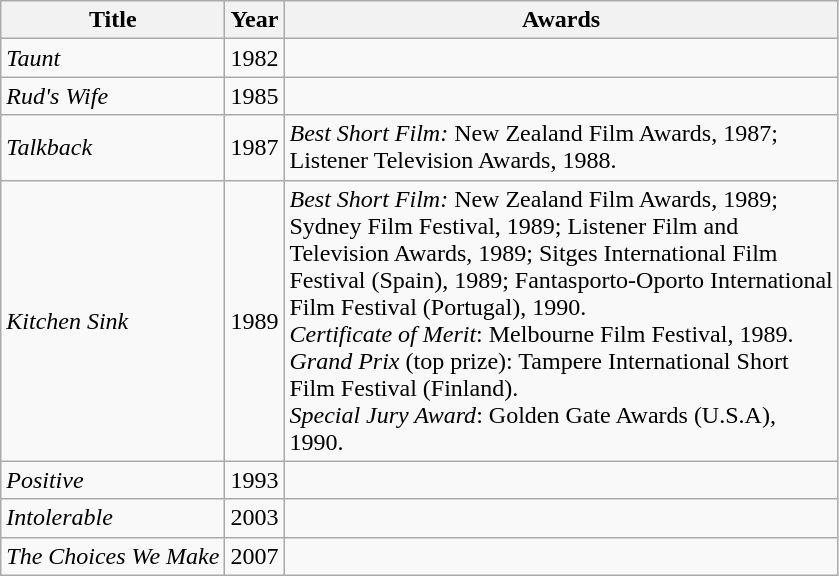<table class="wikitable">
<tr>
<th>Title</th>
<th>Year</th>
<th>Awards</th>
</tr>
<tr>
<td><em>Taunt</em></td>
<td>1982</td>
<td></td>
</tr>
<tr>
<td><em>Rud's Wife</em></td>
<td>1985</td>
<td></td>
</tr>
<tr>
<td><em>Talkback</em></td>
<td>1987</td>
<td><em>Best Short Film:</em> New Zealand Film Awards, 1987;<br>Listener Television Awards, 1988.</td>
</tr>
<tr>
<td><em>Kitchen Sink</em></td>
<td>1989</td>
<td><em>Best Short Film:</em> New Zealand Film Awards, 1989;<br>Sydney Film Festival, 1989; Listener Film and<br>Television Awards, 1989; Sitges International Film<br>Festival (Spain), 1989; Fantasporto-Oporto International<br>Film Festival (Portugal), 1990.<br><em>Certificate of Merit</em>: Melbourne Film Festival, 1989.<br><em>Grand Prix</em> (top prize): Tampere International Short<br>Film Festival (Finland).<br><em>Special Jury Award</em>: Golden Gate Awards (U.S.A),<br>1990.</td>
</tr>
<tr>
<td><em>Positive</em></td>
<td>1993</td>
<td></td>
</tr>
<tr>
<td><em>Intolerable</em></td>
<td>2003</td>
<td></td>
</tr>
<tr>
<td><em>The Choices We Make</em></td>
<td>2007</td>
<td></td>
</tr>
</table>
